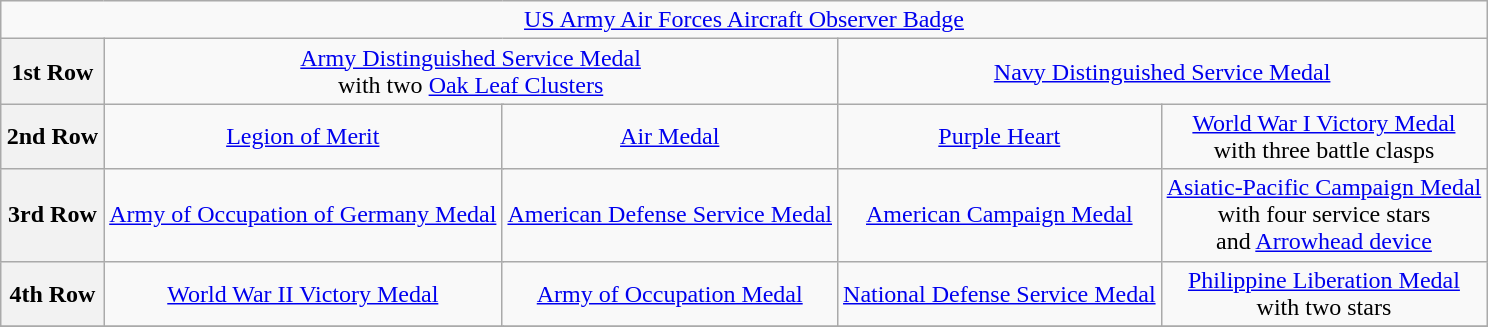<table class="wikitable" style="margin:1em auto; text-align:center;">
<tr>
<td colspan="17"><a href='#'>US Army Air Forces Aircraft Observer Badge</a></td>
</tr>
<tr>
<th>1st Row</th>
<td colspan="8"><a href='#'>Army Distinguished Service Medal</a> <br>with two <a href='#'>Oak Leaf Clusters</a></td>
<td colspan="8"><a href='#'>Navy Distinguished Service Medal</a></td>
</tr>
<tr>
<th>2nd Row</th>
<td colspan="4"><a href='#'>Legion of Merit</a></td>
<td colspan="4"><a href='#'>Air Medal</a></td>
<td colspan="4"><a href='#'>Purple Heart</a></td>
<td colspan="4"><a href='#'>World War I Victory Medal</a> <br>with three battle clasps</td>
</tr>
<tr>
<th>3rd Row</th>
<td colspan="4"><a href='#'>Army of Occupation of Germany Medal</a></td>
<td colspan="4"><a href='#'>American Defense Service Medal</a></td>
<td colspan="4"><a href='#'>American Campaign Medal</a></td>
<td colspan="4"><a href='#'>Asiatic-Pacific Campaign Medal</a> <br>with four service stars <br>and <a href='#'>Arrowhead device</a></td>
</tr>
<tr>
<th>4th Row</th>
<td colspan="4"><a href='#'>World War II Victory Medal</a></td>
<td colspan="4"><a href='#'>Army of Occupation Medal</a></td>
<td colspan="4"><a href='#'>National Defense Service Medal</a></td>
<td colspan="4"><a href='#'>Philippine Liberation Medal</a> <br>with two stars</td>
</tr>
<tr>
</tr>
</table>
